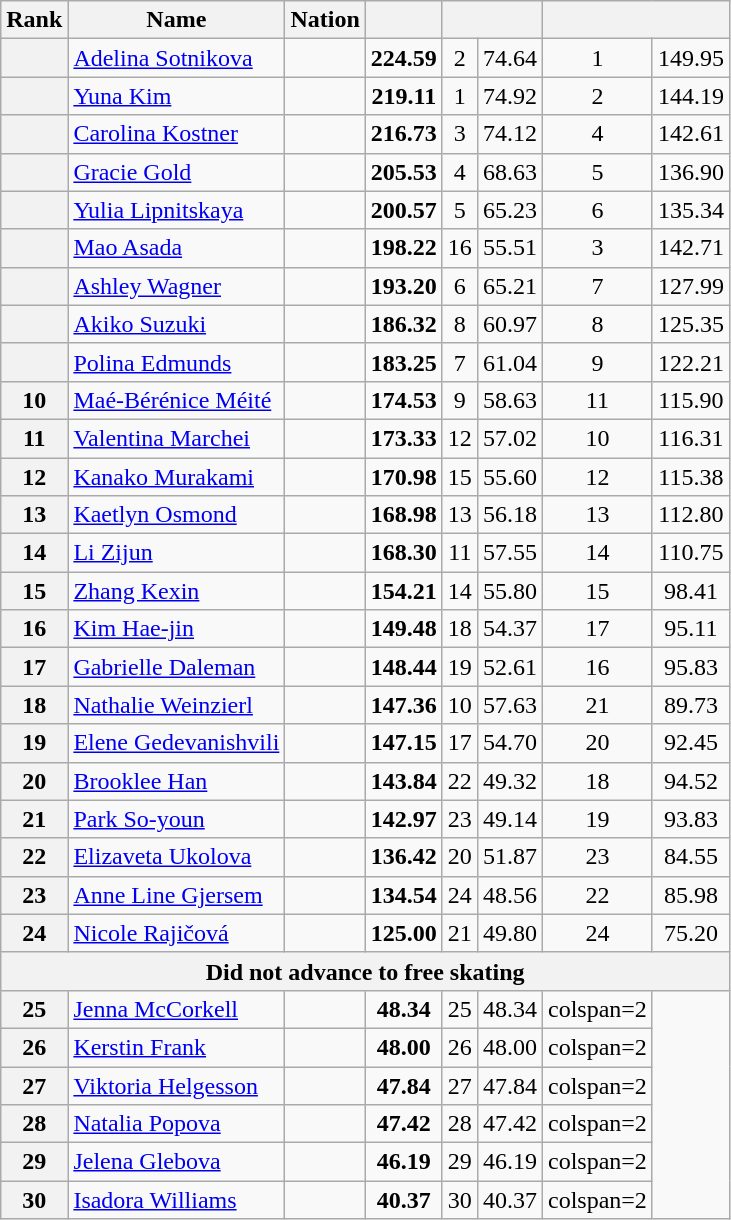<table class="wikitable sortable" style="text-align:center">
<tr>
<th>Rank</th>
<th>Name</th>
<th>Nation</th>
<th></th>
<th colspan=2></th>
<th colspan=2></th>
</tr>
<tr>
<th></th>
<td align=left><a href='#'>Adelina Sotnikova</a></td>
<td align=left></td>
<td><strong>224.59</strong></td>
<td>2</td>
<td>74.64</td>
<td>1</td>
<td>149.95</td>
</tr>
<tr>
<th></th>
<td align=left><a href='#'>Yuna Kim</a></td>
<td align=left></td>
<td><strong>219.11</strong></td>
<td>1</td>
<td>74.92</td>
<td>2</td>
<td>144.19</td>
</tr>
<tr>
<th></th>
<td align=left><a href='#'>Carolina Kostner</a></td>
<td align=left></td>
<td><strong>216.73</strong></td>
<td>3</td>
<td>74.12</td>
<td>4</td>
<td>142.61</td>
</tr>
<tr>
<th></th>
<td align=left><a href='#'>Gracie Gold</a></td>
<td align=left></td>
<td><strong>205.53</strong></td>
<td>4</td>
<td>68.63</td>
<td>5</td>
<td>136.90</td>
</tr>
<tr>
<th></th>
<td align=left><a href='#'>Yulia Lipnitskaya</a></td>
<td align=left></td>
<td><strong>200.57</strong></td>
<td>5</td>
<td>65.23</td>
<td>6</td>
<td>135.34</td>
</tr>
<tr>
<th></th>
<td align=left><a href='#'>Mao Asada</a></td>
<td align=left></td>
<td><strong>198.22</strong></td>
<td>16</td>
<td>55.51</td>
<td>3</td>
<td>142.71</td>
</tr>
<tr>
<th></th>
<td align=left><a href='#'>Ashley Wagner</a></td>
<td align=left></td>
<td><strong>193.20</strong></td>
<td>6</td>
<td>65.21</td>
<td>7</td>
<td>127.99</td>
</tr>
<tr>
<th></th>
<td align=left><a href='#'>Akiko Suzuki</a></td>
<td align=left></td>
<td><strong>186.32</strong></td>
<td>8</td>
<td>60.97</td>
<td>8</td>
<td>125.35</td>
</tr>
<tr>
<th></th>
<td align=left><a href='#'>Polina Edmunds</a></td>
<td align=left></td>
<td><strong>183.25</strong></td>
<td>7</td>
<td>61.04</td>
<td>9</td>
<td>122.21</td>
</tr>
<tr>
<th>10</th>
<td align=left><a href='#'>Maé-Bérénice Méité</a></td>
<td align=left></td>
<td><strong>174.53</strong></td>
<td>9</td>
<td>58.63</td>
<td>11</td>
<td>115.90</td>
</tr>
<tr>
<th>11</th>
<td align=left><a href='#'>Valentina Marchei</a></td>
<td align=left></td>
<td><strong>173.33</strong></td>
<td>12</td>
<td>57.02</td>
<td>10</td>
<td>116.31</td>
</tr>
<tr>
<th>12</th>
<td align=left><a href='#'>Kanako Murakami</a></td>
<td align=left></td>
<td><strong>170.98</strong></td>
<td>15</td>
<td>55.60</td>
<td>12</td>
<td>115.38</td>
</tr>
<tr>
<th>13</th>
<td align=left><a href='#'>Kaetlyn Osmond</a></td>
<td align=left></td>
<td><strong>168.98</strong></td>
<td>13</td>
<td>56.18</td>
<td>13</td>
<td>112.80</td>
</tr>
<tr>
<th>14</th>
<td align=left><a href='#'>Li Zijun</a></td>
<td align=left></td>
<td><strong>168.30</strong></td>
<td>11</td>
<td>57.55</td>
<td>14</td>
<td>110.75</td>
</tr>
<tr>
<th>15</th>
<td align=left><a href='#'>Zhang Kexin</a></td>
<td align=left></td>
<td><strong>154.21</strong></td>
<td>14</td>
<td>55.80</td>
<td>15</td>
<td>98.41</td>
</tr>
<tr>
<th>16</th>
<td align=left><a href='#'>Kim Hae-jin</a></td>
<td align=left></td>
<td><strong>149.48</strong></td>
<td>18</td>
<td>54.37</td>
<td>17</td>
<td>95.11</td>
</tr>
<tr>
<th>17</th>
<td align=left><a href='#'>Gabrielle Daleman</a></td>
<td align=left></td>
<td><strong>148.44</strong></td>
<td>19</td>
<td>52.61</td>
<td>16</td>
<td>95.83</td>
</tr>
<tr>
<th>18</th>
<td align=left><a href='#'>Nathalie Weinzierl</a></td>
<td align=left></td>
<td><strong>147.36</strong></td>
<td>10</td>
<td>57.63</td>
<td>21</td>
<td>89.73</td>
</tr>
<tr>
<th>19</th>
<td align=left><a href='#'>Elene Gedevanishvili</a></td>
<td align=left></td>
<td><strong>147.15</strong></td>
<td>17</td>
<td>54.70</td>
<td>20</td>
<td>92.45</td>
</tr>
<tr>
<th>20</th>
<td align=left><a href='#'>Brooklee Han</a></td>
<td align=left></td>
<td><strong>143.84</strong></td>
<td>22</td>
<td>49.32</td>
<td>18</td>
<td>94.52</td>
</tr>
<tr>
<th>21</th>
<td align=left><a href='#'>Park So-youn</a></td>
<td align=left></td>
<td><strong>142.97</strong></td>
<td>23</td>
<td>49.14</td>
<td>19</td>
<td>93.83</td>
</tr>
<tr>
<th>22</th>
<td align=left><a href='#'>Elizaveta Ukolova</a></td>
<td align=left></td>
<td><strong>136.42</strong></td>
<td>20</td>
<td>51.87</td>
<td>23</td>
<td>84.55</td>
</tr>
<tr>
<th>23</th>
<td align=left><a href='#'>Anne Line Gjersem</a></td>
<td align=left></td>
<td><strong>134.54</strong></td>
<td>24</td>
<td>48.56</td>
<td>22</td>
<td>85.98</td>
</tr>
<tr>
<th>24</th>
<td align=left><a href='#'>Nicole Rajičová</a></td>
<td align=left></td>
<td><strong>125.00</strong></td>
<td>21</td>
<td>49.80</td>
<td>24</td>
<td>75.20</td>
</tr>
<tr>
<th colspan=8>Did not advance to free skating</th>
</tr>
<tr>
<th>25</th>
<td align=left><a href='#'>Jenna McCorkell</a></td>
<td align=left></td>
<td><strong>48.34</strong></td>
<td>25</td>
<td>48.34</td>
<td>colspan=2 </td>
</tr>
<tr>
<th>26</th>
<td align=left><a href='#'>Kerstin Frank</a></td>
<td align=left></td>
<td><strong>48.00</strong></td>
<td>26</td>
<td>48.00</td>
<td>colspan=2 </td>
</tr>
<tr>
<th>27</th>
<td align=left><a href='#'>Viktoria Helgesson</a></td>
<td align=left></td>
<td><strong>47.84</strong></td>
<td>27</td>
<td>47.84</td>
<td>colspan=2 </td>
</tr>
<tr>
<th>28</th>
<td align=left><a href='#'>Natalia Popova</a></td>
<td align=left></td>
<td><strong>47.42</strong></td>
<td>28</td>
<td>47.42</td>
<td>colspan=2 </td>
</tr>
<tr>
<th>29</th>
<td align=left><a href='#'>Jelena Glebova</a></td>
<td align=left></td>
<td><strong>46.19</strong></td>
<td>29</td>
<td>46.19</td>
<td>colspan=2 </td>
</tr>
<tr>
<th>30</th>
<td align=left><a href='#'>Isadora Williams</a></td>
<td align=left></td>
<td><strong>40.37</strong></td>
<td>30</td>
<td>40.37</td>
<td>colspan=2 </td>
</tr>
</table>
